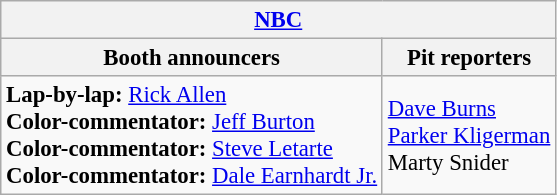<table class="wikitable" style="font-size: 95%;">
<tr>
<th colspan="2"><a href='#'>NBC</a></th>
</tr>
<tr>
<th>Booth announcers</th>
<th>Pit reporters</th>
</tr>
<tr>
<td><strong>Lap-by-lap:</strong> <a href='#'>Rick Allen</a><br><strong>Color-commentator:</strong> <a href='#'>Jeff Burton</a><br><strong>Color-commentator:</strong> <a href='#'>Steve Letarte</a><br><strong>Color-commentator:</strong> <a href='#'>Dale Earnhardt Jr.</a></td>
<td><a href='#'>Dave Burns</a><br><a href='#'>Parker Kligerman</a><br>Marty Snider</td>
</tr>
</table>
